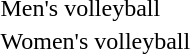<table>
<tr>
<td>Men's volleyball</td>
<td></td>
<td></td>
<td></td>
</tr>
<tr>
<td>Women's volleyball</td>
<td></td>
<td></td>
<td></td>
</tr>
</table>
